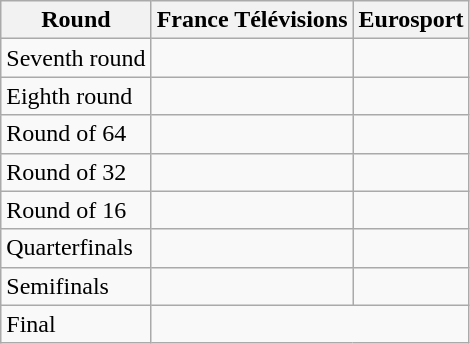<table class="wikitable">
<tr>
<th>Round</th>
<th>France Télévisions</th>
<th>Eurosport</th>
</tr>
<tr>
<td>Seventh round</td>
<td></td>
<td></td>
</tr>
<tr>
<td>Eighth round</td>
<td></td>
<td></td>
</tr>
<tr>
<td>Round of 64</td>
<td></td>
<td></td>
</tr>
<tr>
<td>Round of 32</td>
<td></td>
<td></td>
</tr>
<tr>
<td>Round of 16</td>
<td></td>
<td></td>
</tr>
<tr>
<td>Quarterfinals</td>
<td></td>
<td></td>
</tr>
<tr>
<td>Semifinals</td>
<td></td>
<td></td>
</tr>
<tr>
<td>Final</td>
<td colspan=2 align=center></td>
</tr>
</table>
